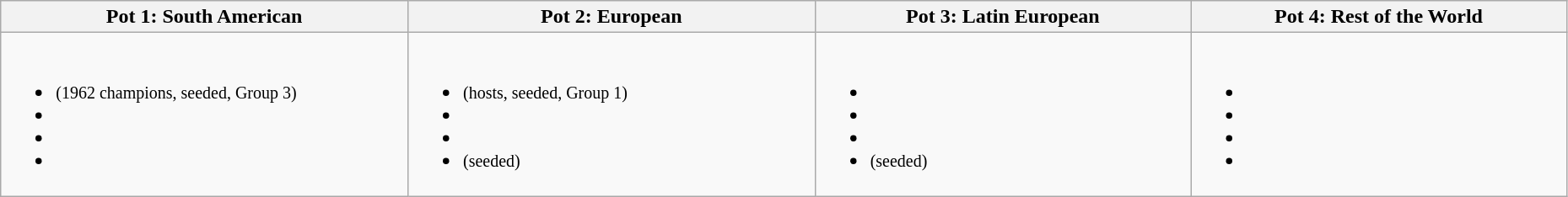<table class="wikitable" style="width:98%">
<tr>
<th width=26%>Pot 1: South American</th>
<th width=26%>Pot 2: European</th>
<th width=24%>Pot 3: Latin European</th>
<th width=24%>Pot 4: Rest of the World</th>
</tr>
<tr>
<td valign="top"><br><ul><li> <small>(1962 champions, seeded, Group 3)</small></li><li></li><li></li><li></li></ul></td>
<td valign="top"><br><ul><li> <small>(hosts, seeded, Group 1)</small></li><li></li><li></li><li> <small>(seeded)</small></li></ul></td>
<td valign="top"><br><ul><li></li><li></li><li></li><li> <small>(seeded)</small></li></ul></td>
<td valign="top"><br><ul><li></li><li></li><li></li><li></li></ul></td>
</tr>
</table>
